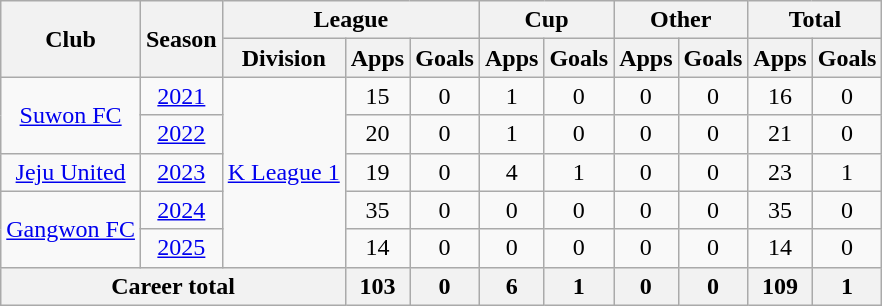<table class="wikitable" style="text-align: center">
<tr>
<th rowspan="2">Club</th>
<th rowspan="2">Season</th>
<th colspan="3">League</th>
<th colspan="2">Cup</th>
<th colspan="2">Other</th>
<th colspan="2">Total</th>
</tr>
<tr>
<th>Division</th>
<th>Apps</th>
<th>Goals</th>
<th>Apps</th>
<th>Goals</th>
<th>Apps</th>
<th>Goals</th>
<th>Apps</th>
<th>Goals</th>
</tr>
<tr>
<td rowspan="2"><a href='#'>Suwon FC</a></td>
<td><a href='#'>2021</a></td>
<td rowspan="5"><a href='#'>K League 1</a></td>
<td>15</td>
<td>0</td>
<td>1</td>
<td>0</td>
<td>0</td>
<td>0</td>
<td>16</td>
<td>0</td>
</tr>
<tr>
<td><a href='#'>2022</a></td>
<td>20</td>
<td>0</td>
<td>1</td>
<td>0</td>
<td>0</td>
<td>0</td>
<td>21</td>
<td>0</td>
</tr>
<tr>
<td rowspan="1"><a href='#'>Jeju United</a></td>
<td><a href='#'>2023</a></td>
<td>19</td>
<td>0</td>
<td>4</td>
<td>1</td>
<td>0</td>
<td>0</td>
<td>23</td>
<td>1</td>
</tr>
<tr>
<td rowspan="2"><a href='#'>Gangwon FC</a></td>
<td><a href='#'>2024</a></td>
<td>35</td>
<td>0</td>
<td>0</td>
<td>0</td>
<td>0</td>
<td>0</td>
<td>35</td>
<td>0</td>
</tr>
<tr>
<td><a href='#'>2025</a></td>
<td>14</td>
<td>0</td>
<td>0</td>
<td>0</td>
<td>0</td>
<td>0</td>
<td>14</td>
<td>0</td>
</tr>
<tr>
<th colspan=3>Career total</th>
<th>103</th>
<th>0</th>
<th>6</th>
<th>1</th>
<th>0</th>
<th>0</th>
<th>109</th>
<th>1</th>
</tr>
</table>
